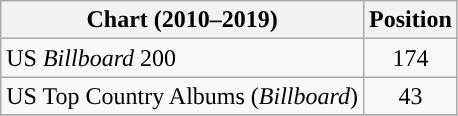<table class="wikitable">
<tr>
<th>Chart (2010–2019)</th>
<th>Position</th>
</tr>
<tr>
<td>US <em>Billboard</em> 200</td>
<td style="text-align:center">174</td>
</tr>
<tr>
<td>US Top Country Albums (<em>Billboard</em>)</td>
<td style="text-align:center">43</td>
</tr>
<tr>
</tr>
</table>
